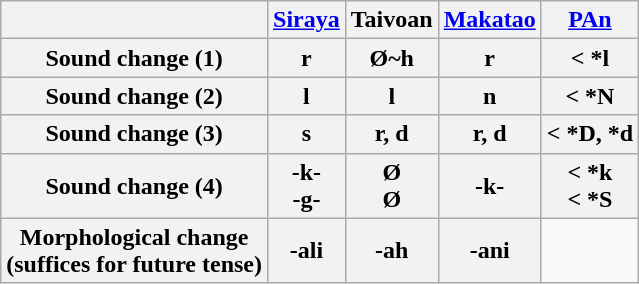<table class="wikitable">
<tr>
<th></th>
<th><a href='#'>Siraya</a></th>
<th>Taivoan</th>
<th><a href='#'>Makatao</a></th>
<th><a href='#'>PAn</a></th>
</tr>
<tr>
<th>Sound change (1)</th>
<th>r</th>
<th>Ø~h</th>
<th>r</th>
<th>< *l</th>
</tr>
<tr>
<th>Sound change (2)</th>
<th>l</th>
<th>l</th>
<th>n</th>
<th>< *N</th>
</tr>
<tr>
<th>Sound change (3)</th>
<th>s</th>
<th>r, d</th>
<th>r, d</th>
<th>< *D, *d</th>
</tr>
<tr>
<th>Sound change (4)</th>
<th>-k-<br>-g-</th>
<th>Ø<br>Ø</th>
<th>-k-<br></th>
<th>< *k<br>< *S</th>
</tr>
<tr>
<th>Morphological change<br>(suffices for future tense)</th>
<th>-ali</th>
<th>-ah</th>
<th>-ani</th>
</tr>
</table>
